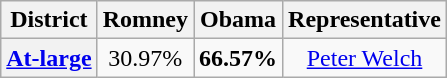<table class=wikitable>
<tr>
<th>District</th>
<th>Romney</th>
<th>Obama</th>
<th>Representative</th>
</tr>
<tr align=center>
<th><a href='#'>At-large</a></th>
<td>30.97%</td>
<td><strong>66.57%</strong></td>
<td><a href='#'>Peter Welch</a></td>
</tr>
</table>
